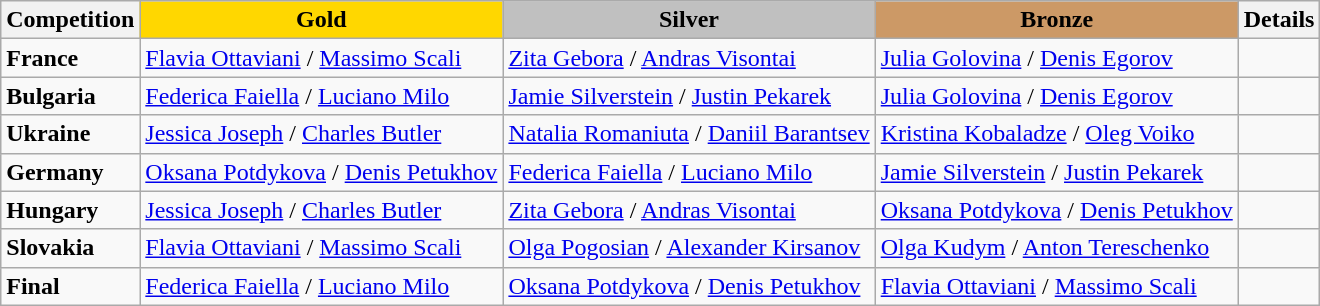<table class="wikitable">
<tr>
<th>Competition</th>
<td align=center bgcolor=gold><strong>Gold</strong></td>
<td align=center bgcolor=silver><strong>Silver</strong></td>
<td align=center bgcolor=cc9966><strong>Bronze</strong></td>
<th>Details</th>
</tr>
<tr>
<td><strong>France</strong></td>
<td> <a href='#'>Flavia Ottaviani</a> / <a href='#'>Massimo Scali</a></td>
<td> <a href='#'>Zita Gebora</a> / <a href='#'>Andras Visontai</a></td>
<td> <a href='#'>Julia Golovina</a> / <a href='#'>Denis Egorov</a></td>
<td></td>
</tr>
<tr>
<td><strong>Bulgaria</strong></td>
<td> <a href='#'>Federica Faiella</a> / <a href='#'>Luciano Milo</a></td>
<td> <a href='#'>Jamie Silverstein</a> / <a href='#'>Justin Pekarek</a></td>
<td> <a href='#'>Julia Golovina</a> / <a href='#'>Denis Egorov</a></td>
<td></td>
</tr>
<tr>
<td><strong>Ukraine</strong></td>
<td> <a href='#'>Jessica Joseph</a> / <a href='#'>Charles Butler</a></td>
<td> <a href='#'>Natalia Romaniuta</a> / <a href='#'>Daniil Barantsev</a></td>
<td> <a href='#'>Kristina Kobaladze</a> / <a href='#'>Oleg Voiko</a></td>
<td></td>
</tr>
<tr>
<td><strong>Germany</strong></td>
<td> <a href='#'>Oksana Potdykova</a> / <a href='#'>Denis Petukhov</a></td>
<td> <a href='#'>Federica Faiella</a> / <a href='#'>Luciano Milo</a></td>
<td> <a href='#'>Jamie Silverstein</a> / <a href='#'>Justin Pekarek</a></td>
<td></td>
</tr>
<tr>
<td><strong>Hungary</strong></td>
<td> <a href='#'>Jessica Joseph</a> / <a href='#'>Charles Butler</a></td>
<td> <a href='#'>Zita Gebora</a> / <a href='#'>Andras Visontai</a></td>
<td> <a href='#'>Oksana Potdykova</a> / <a href='#'>Denis Petukhov</a></td>
<td></td>
</tr>
<tr>
<td><strong>Slovakia</strong></td>
<td> <a href='#'>Flavia Ottaviani</a> / <a href='#'>Massimo Scali</a></td>
<td> <a href='#'>Olga Pogosian</a> / <a href='#'>Alexander Kirsanov</a></td>
<td> <a href='#'>Olga Kudym</a> / <a href='#'>Anton Tereschenko</a></td>
<td></td>
</tr>
<tr>
<td><strong>Final</strong></td>
<td> <a href='#'>Federica Faiella</a> / <a href='#'>Luciano Milo</a></td>
<td> <a href='#'>Oksana Potdykova</a> / <a href='#'>Denis Petukhov</a></td>
<td> <a href='#'>Flavia Ottaviani</a> / <a href='#'>Massimo Scali</a></td>
<td></td>
</tr>
</table>
